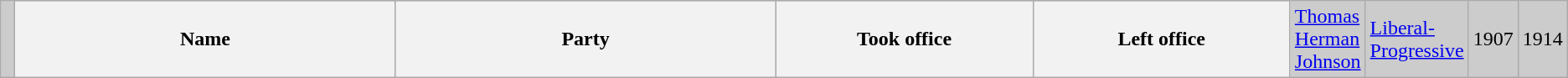<table class="wikitable">
<tr bgcolor="CCCCCC">
<td> </td>
<th width="30%"><strong>Name </strong></th>
<th width="30%"><strong>Party</strong></th>
<th width="20%"><strong>Took office</strong></th>
<th width="20%"><strong>Left office</strong><br></th>
<td><a href='#'>Thomas Herman Johnson</a><br></td>
<td><a href='#'>Liberal-Progressive</a></td>
<td>1907</td>
<td>1914</td>
</tr>
</table>
